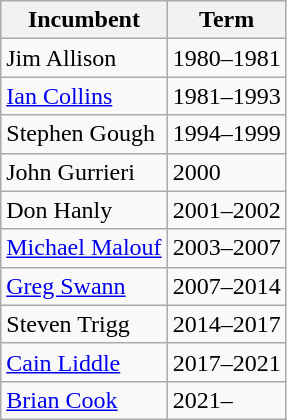<table class="wikitable">
<tr style="background:##800000;">
<th>Incumbent</th>
<th>Term</th>
</tr>
<tr>
<td>Jim Allison</td>
<td>1980–1981</td>
</tr>
<tr>
<td><a href='#'>Ian Collins</a></td>
<td>1981–1993</td>
</tr>
<tr>
<td>Stephen Gough</td>
<td>1994–1999</td>
</tr>
<tr>
<td>John Gurrieri</td>
<td>2000</td>
</tr>
<tr>
<td>Don Hanly</td>
<td>2001–2002</td>
</tr>
<tr>
<td><a href='#'>Michael Malouf</a></td>
<td>2003–2007</td>
</tr>
<tr>
<td><a href='#'>Greg Swann</a></td>
<td>2007–2014</td>
</tr>
<tr>
<td>Steven Trigg</td>
<td>2014–2017</td>
</tr>
<tr>
<td><a href='#'>Cain Liddle</a></td>
<td>2017–2021</td>
</tr>
<tr>
<td><a href='#'>Brian Cook</a></td>
<td>2021–</td>
</tr>
</table>
